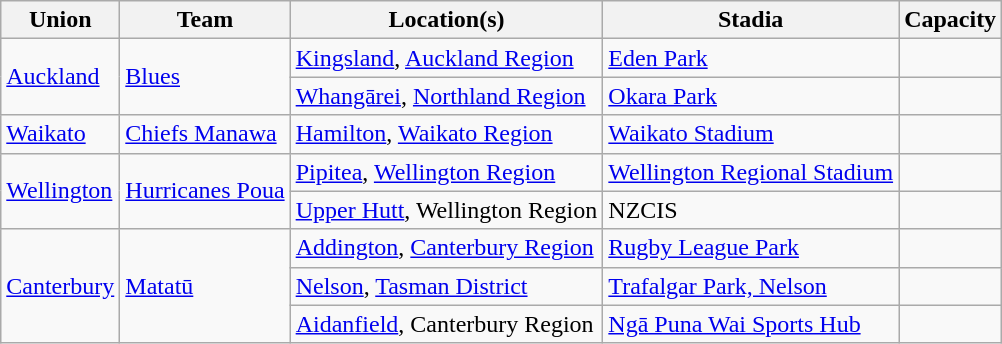<table class="wikitable sortable">
<tr>
<th>Union</th>
<th>Team</th>
<th>Location(s)</th>
<th>Stadia</th>
<th>Capacity</th>
</tr>
<tr>
<td rowspan=2><a href='#'>Auckland</a></td>
<td rowspan=2><a href='#'>Blues</a></td>
<td><a href='#'>Kingsland</a>, <a href='#'>Auckland Region</a></td>
<td><a href='#'>Eden Park</a></td>
<td style="text-align:center"></td>
</tr>
<tr>
<td><a href='#'>Whangārei</a>, <a href='#'>Northland Region</a></td>
<td><a href='#'>Okara Park</a></td>
<td style="text-align:center"></td>
</tr>
<tr>
<td><a href='#'>Waikato</a></td>
<td><a href='#'>Chiefs Manawa</a></td>
<td><a href='#'>Hamilton</a>, <a href='#'>Waikato Region</a></td>
<td><a href='#'>Waikato Stadium</a></td>
<td style="text-align:center"></td>
</tr>
<tr>
<td rowspan=2><a href='#'>Wellington</a></td>
<td rowspan=2><a href='#'>Hurricanes Poua</a></td>
<td><a href='#'>Pipitea</a>, <a href='#'>Wellington Region</a></td>
<td><a href='#'>Wellington Regional Stadium</a></td>
<td style="text-align:center"></td>
</tr>
<tr>
<td><a href='#'>Upper Hutt</a>, Wellington Region</td>
<td>NZCIS</td>
<td></td>
</tr>
<tr>
<td rowspan=3><a href='#'>Canterbury</a></td>
<td rowspan=3><a href='#'>Matatū</a></td>
<td><a href='#'>Addington</a>, <a href='#'>Canterbury Region</a></td>
<td><a href='#'>Rugby League Park</a></td>
<td style="text-align:center"></td>
</tr>
<tr>
<td><a href='#'>Nelson</a>, <a href='#'>Tasman District</a></td>
<td><a href='#'>Trafalgar Park, Nelson</a></td>
<td style="text-align:center"></td>
</tr>
<tr>
<td><a href='#'>Aidanfield</a>, Canterbury Region</td>
<td><a href='#'>Ngā Puna Wai Sports Hub</a></td>
<td style="text-align:center"></td>
</tr>
</table>
